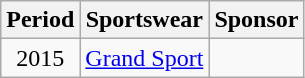<table class="wikitable" style="text-align: center">
<tr>
<th>Period</th>
<th>Sportswear</th>
<th>Sponsor</th>
</tr>
<tr>
<td>2015</td>
<td> <a href='#'>Grand Sport</a></td>
<td rowspan=1></td>
</tr>
</table>
